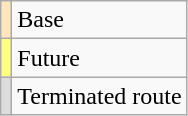<table class="wikitable sortable">
<tr>
<td style="background-color: #FFE6BD"></td>
<td>Base</td>
</tr>
<tr>
<td style="background-color:#FFFF80"></td>
<td>Future</td>
</tr>
<tr>
<td style="background-color:#DDDDDD"></td>
<td>Terminated route</td>
</tr>
</table>
